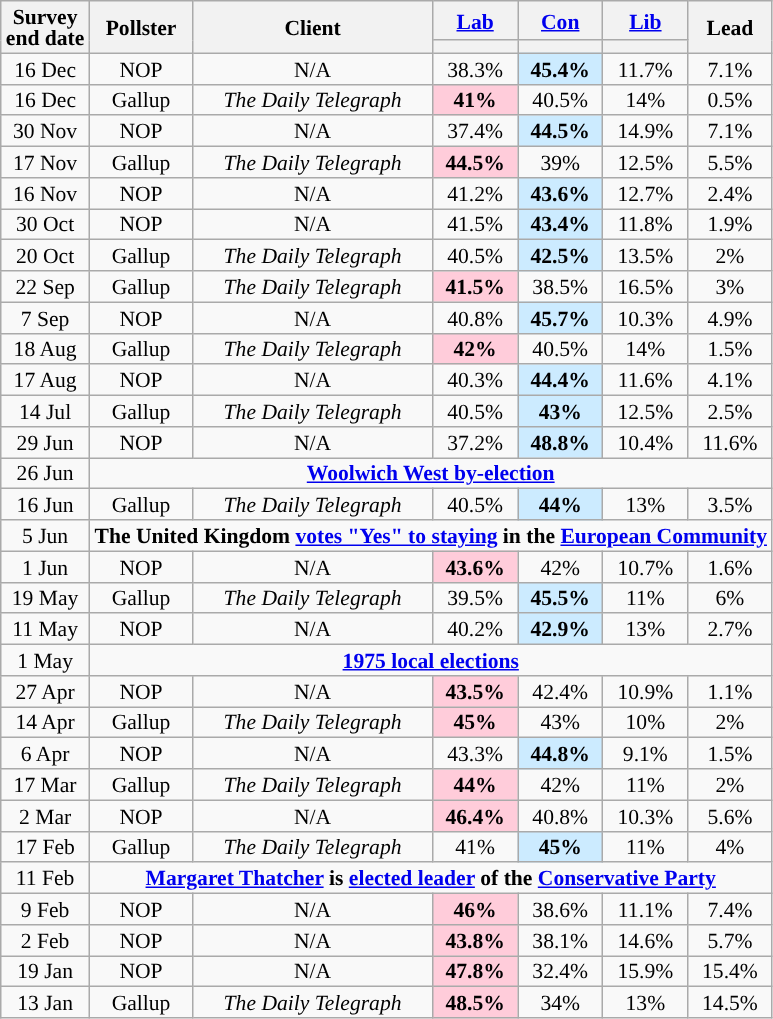<table class="wikitable sortable mw-datatable" style="text-align:center;font-size:90%;line-height:14px;">
<tr>
<th rowspan="2">Survey<br>end date</th>
<th rowspan="2">Pollster</th>
<th rowspan="2">Client</th>
<th class="unsortable" style="width:50px;"><a href='#'>Lab</a></th>
<th class="unsortable" style="width:50px;"><a href='#'>Con</a></th>
<th class="unsortable" style="width:50px;"><a href='#'>Lib</a></th>
<th rowspan="2">Lead</th>
</tr>
<tr>
<th style="background:"></th>
<th style="background:"></th>
<th style="background:"></th>
</tr>
<tr>
<td>16 Dec</td>
<td>NOP</td>
<td>N/A</td>
<td>38.3%</td>
<td style="background:#CCEBFF;"><strong>45.4%</strong></td>
<td>11.7%</td>
<td style="background:">7.1%</td>
</tr>
<tr>
<td>16 Dec</td>
<td>Gallup</td>
<td><em>The Daily Telegraph</em></td>
<td style="background:#FFCCDA;"><strong>41%</strong></td>
<td>40.5%</td>
<td>14%</td>
<td style="background:">0.5%</td>
</tr>
<tr>
<td>30 Nov</td>
<td>NOP</td>
<td>N/A</td>
<td>37.4%</td>
<td style="background:#CCEBFF;"><strong>44.5%</strong></td>
<td>14.9%</td>
<td style="background:">7.1%</td>
</tr>
<tr>
<td>17 Nov</td>
<td>Gallup</td>
<td><em>The Daily Telegraph</em></td>
<td style="background:#FFCCDA;"><strong>44.5%</strong></td>
<td>39%</td>
<td>12.5%</td>
<td style="background:">5.5%</td>
</tr>
<tr>
<td>16 Nov</td>
<td>NOP</td>
<td>N/A</td>
<td>41.2%</td>
<td style="background:#CCEBFF;"><strong>43.6%</strong></td>
<td>12.7%</td>
<td style="background:">2.4%</td>
</tr>
<tr>
<td>30 Oct</td>
<td>NOP</td>
<td>N/A</td>
<td>41.5%</td>
<td style="background:#CCEBFF;"><strong>43.4%</strong></td>
<td>11.8%</td>
<td style="background:">1.9%</td>
</tr>
<tr>
<td>20 Oct</td>
<td>Gallup</td>
<td><em>The Daily Telegraph</em></td>
<td>40.5%</td>
<td style="background:#CCEBFF;"><strong>42.5%</strong></td>
<td>13.5%</td>
<td style="background:">2%</td>
</tr>
<tr>
<td>22 Sep</td>
<td>Gallup</td>
<td><em>The Daily Telegraph</em></td>
<td style="background:#FFCCDA;"><strong>41.5%</strong></td>
<td>38.5%</td>
<td>16.5%</td>
<td style="background:">3%</td>
</tr>
<tr>
<td>7 Sep</td>
<td>NOP</td>
<td>N/A</td>
<td>40.8%</td>
<td style="background:#CCEBFF;"><strong>45.7%</strong></td>
<td>10.3%</td>
<td style="background:">4.9%</td>
</tr>
<tr>
<td>18 Aug</td>
<td>Gallup</td>
<td><em>The Daily Telegraph</em></td>
<td style="background:#FFCCDA;"><strong>42%</strong></td>
<td>40.5%</td>
<td>14%</td>
<td style="background:">1.5%</td>
</tr>
<tr>
<td>17 Aug</td>
<td>NOP</td>
<td>N/A</td>
<td>40.3%</td>
<td style="background:#CCEBFF;"><strong>44.4%</strong></td>
<td>11.6%</td>
<td style="background:">4.1%</td>
</tr>
<tr>
<td>14 Jul</td>
<td>Gallup</td>
<td><em>The Daily Telegraph</em></td>
<td>40.5%</td>
<td style="background:#CCEBFF;"><strong>43%</strong></td>
<td>12.5%</td>
<td style="background:">2.5%</td>
</tr>
<tr>
<td>29 Jun</td>
<td>NOP</td>
<td>N/A</td>
<td>37.2%</td>
<td style="background:#CCEBFF;"><strong>48.8%</strong></td>
<td>10.4%</td>
<td style="background:">11.6%</td>
</tr>
<tr>
<td>26 Jun</td>
<td colspan="6"><a href='#'><strong>Woolwich West by-election</strong></a></td>
</tr>
<tr>
<td>16 Jun</td>
<td>Gallup</td>
<td><em>The Daily Telegraph</em></td>
<td>40.5%</td>
<td style="background:#CCEBFF;"><strong>44%</strong></td>
<td>13%</td>
<td style="background:">3.5%</td>
</tr>
<tr>
<td>5 Jun</td>
<td colspan="6"><strong>The United Kingdom <a href='#'>votes "Yes" to staying</a> in the <a href='#'>European Community</a></strong></td>
</tr>
<tr>
<td>1 Jun</td>
<td>NOP</td>
<td>N/A</td>
<td style="background:#FFCCDA;"><strong>43.6%</strong></td>
<td>42%</td>
<td>10.7%</td>
<td style="background:">1.6%</td>
</tr>
<tr>
<td>19 May</td>
<td>Gallup</td>
<td><em>The Daily Telegraph</em></td>
<td>39.5%</td>
<td style="background:#CCEBFF;"><strong>45.5%</strong></td>
<td>11%</td>
<td style="background:">6%</td>
</tr>
<tr>
<td>11 May</td>
<td>NOP</td>
<td>N/A</td>
<td>40.2%</td>
<td style="background:#CCEBFF;"><strong>42.9%</strong></td>
<td>13%</td>
<td style="background:">2.7%</td>
</tr>
<tr>
<td>1 May</td>
<td colspan="6"><strong><a href='#'>1975 local elections</a></strong></td>
</tr>
<tr>
<td>27 Apr</td>
<td>NOP</td>
<td>N/A</td>
<td style="background:#FFCCDA;"><strong>43.5%</strong></td>
<td>42.4%</td>
<td>10.9%</td>
<td style="background:">1.1%</td>
</tr>
<tr>
<td>14 Apr</td>
<td>Gallup</td>
<td><em>The Daily Telegraph</em></td>
<td style="background:#FFCCDA;"><strong>45%</strong></td>
<td>43%</td>
<td>10%</td>
<td style="background:">2%</td>
</tr>
<tr>
<td>6 Apr</td>
<td>NOP</td>
<td>N/A</td>
<td>43.3%</td>
<td style="background:#CCEBFF;"><strong>44.8%</strong></td>
<td>9.1%</td>
<td style="background:">1.5%</td>
</tr>
<tr>
<td>17 Mar</td>
<td>Gallup</td>
<td><em>The Daily Telegraph</em></td>
<td style="background:#FFCCDA;"><strong>44%</strong></td>
<td>42%</td>
<td>11%</td>
<td style="background:">2%</td>
</tr>
<tr>
<td>2 Mar</td>
<td>NOP</td>
<td>N/A</td>
<td style="background:#FFCCDA;"><strong>46.4%</strong></td>
<td>40.8%</td>
<td>10.3%</td>
<td style="background:">5.6%</td>
</tr>
<tr>
<td>17 Feb</td>
<td>Gallup</td>
<td><em>The Daily Telegraph</em></td>
<td>41%</td>
<td style="background:#CCEBFF;"><strong>45%</strong></td>
<td>11%</td>
<td style="background:">4%</td>
</tr>
<tr>
<td>11 Feb</td>
<td colspan="6"><strong><a href='#'>Margaret Thatcher</a> is <a href='#'>elected leader</a> of the <a href='#'>Conservative Party</a></strong></td>
</tr>
<tr>
<td>9 Feb</td>
<td>NOP</td>
<td>N/A</td>
<td style="background:#FFCCDA;"><strong>46%</strong></td>
<td>38.6%</td>
<td>11.1%</td>
<td style="background:">7.4%</td>
</tr>
<tr>
<td>2 Feb</td>
<td>NOP</td>
<td>N/A</td>
<td style="background:#FFCCDA;"><strong>43.8%</strong></td>
<td>38.1%</td>
<td>14.6%</td>
<td style="background:">5.7%</td>
</tr>
<tr>
<td>19 Jan</td>
<td>NOP</td>
<td>N/A</td>
<td style="background:#FFCCDA;"><strong>47.8%</strong></td>
<td>32.4%</td>
<td>15.9%</td>
<td style="background:">15.4%</td>
</tr>
<tr>
<td>13 Jan</td>
<td>Gallup</td>
<td><em>The Daily Telegraph</em></td>
<td style="background:#FFCCDA;"><strong>48.5%</strong></td>
<td>34%</td>
<td>13%</td>
<td style="background:">14.5%</td>
</tr>
</table>
